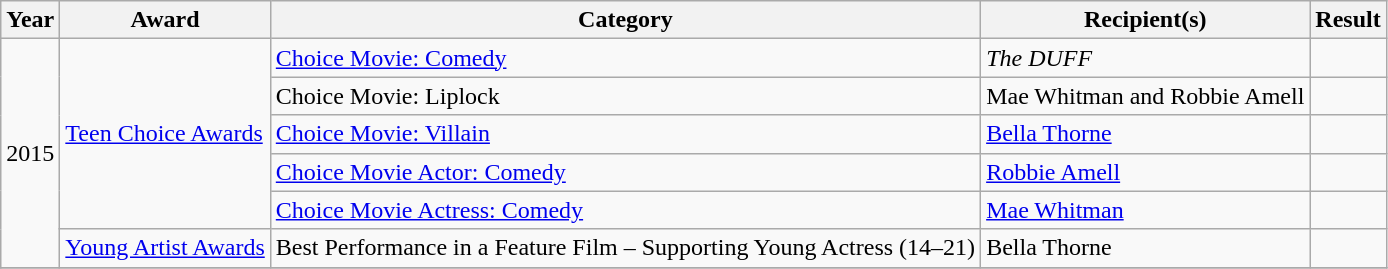<table class="wikitable sortable plainrowheaders">
<tr>
<th scope="col">Year</th>
<th scope="col">Award</th>
<th scope="col">Category</th>
<th scope="col">Recipient(s)</th>
<th scope="col">Result</th>
</tr>
<tr>
<td rowspan="6">2015</td>
<td rowspan="5"><a href='#'>Teen Choice Awards</a></td>
<td><a href='#'>Choice Movie: Comedy</a></td>
<td><em>The DUFF</em></td>
<td></td>
</tr>
<tr>
<td>Choice Movie: Liplock</td>
<td>Mae Whitman and Robbie Amell</td>
<td></td>
</tr>
<tr>
<td><a href='#'>Choice Movie: Villain</a></td>
<td><a href='#'>Bella Thorne</a></td>
<td></td>
</tr>
<tr>
<td><a href='#'>Choice Movie Actor: Comedy</a></td>
<td><a href='#'>Robbie Amell</a></td>
<td></td>
</tr>
<tr>
<td><a href='#'>Choice Movie Actress: Comedy</a></td>
<td><a href='#'>Mae Whitman</a></td>
<td></td>
</tr>
<tr>
<td><a href='#'>Young Artist Awards</a></td>
<td>Best Performance in a Feature Film – Supporting Young Actress (14–21)</td>
<td>Bella Thorne</td>
<td></td>
</tr>
<tr>
</tr>
</table>
